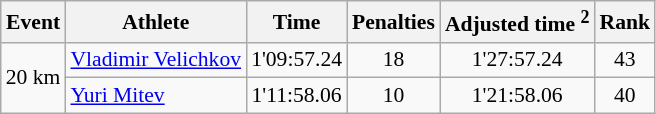<table class="wikitable" style="font-size:90%">
<tr>
<th>Event</th>
<th>Athlete</th>
<th>Time</th>
<th>Penalties</th>
<th>Adjusted time <sup>2</sup></th>
<th>Rank</th>
</tr>
<tr>
<td rowspan="2">20 km</td>
<td><a href='#'>Vladimir Velichkov</a></td>
<td align="center">1'09:57.24</td>
<td align="center">18</td>
<td align="center">1'27:57.24</td>
<td align="center">43</td>
</tr>
<tr>
<td><a href='#'>Yuri Mitev</a></td>
<td align="center">1'11:58.06</td>
<td align="center">10</td>
<td align="center">1'21:58.06</td>
<td align="center">40</td>
</tr>
</table>
